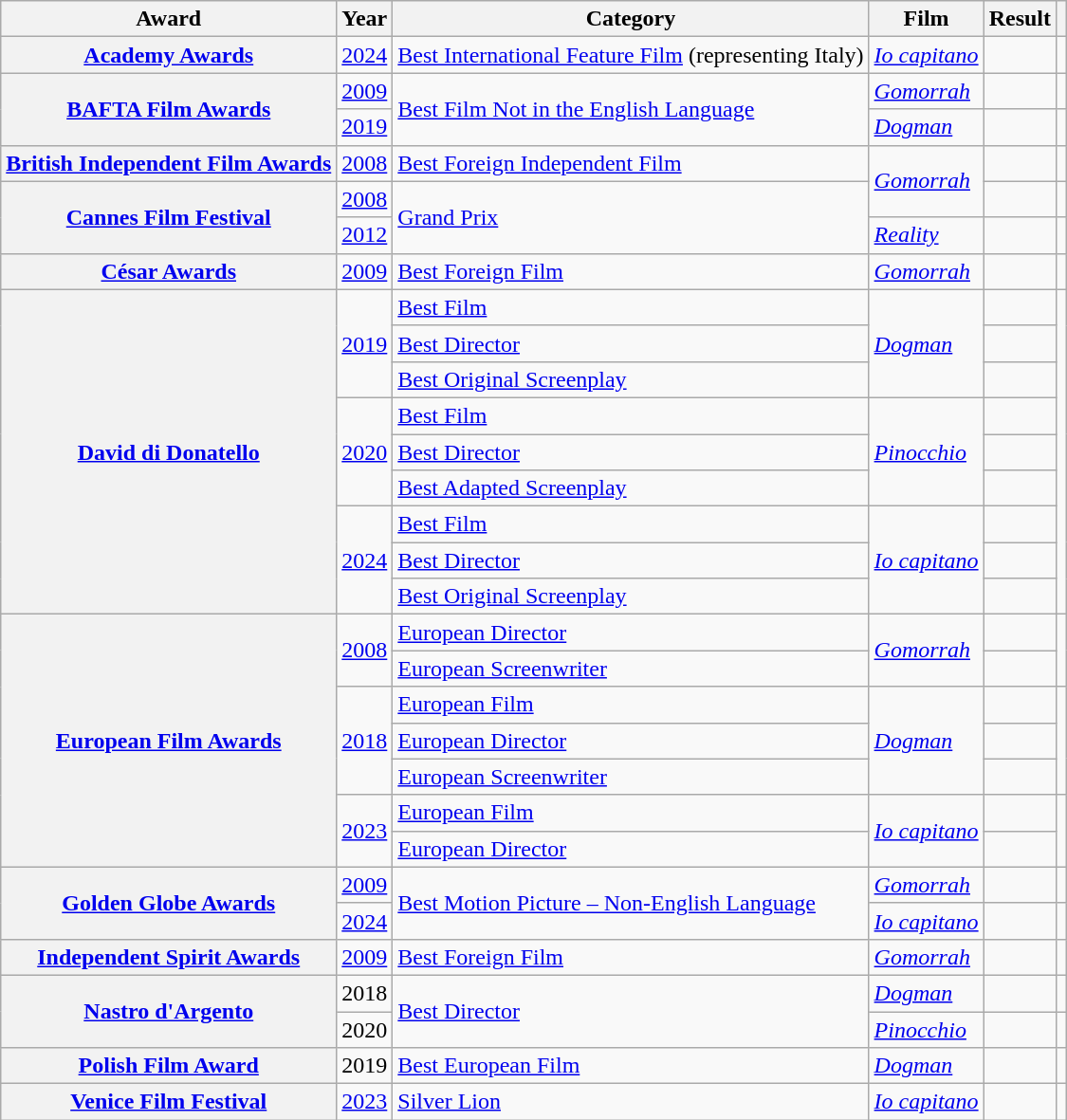<table class="wikitable sortable plainrowheaders">
<tr>
<th scope="col">Award</th>
<th scope="col">Year</th>
<th scope="col">Category</th>
<th scope="col">Film</th>
<th scope="col">Result</th>
<th scope="col" class=unsortable></th>
</tr>
<tr>
<th scope="row"><a href='#'>Academy Awards</a></th>
<td><a href='#'>2024</a></td>
<td><a href='#'>Best International Feature Film</a> (representing Italy)</td>
<td><em><a href='#'>Io capitano</a></em></td>
<td></td>
<td></td>
</tr>
<tr>
<th rowspan="2" scope="row"><a href='#'>BAFTA Film Awards</a></th>
<td><a href='#'>2009</a></td>
<td rowspan="2"><a href='#'>Best Film Not in the English Language</a></td>
<td><em><a href='#'>Gomorrah</a></em></td>
<td></td>
<td></td>
</tr>
<tr>
<td><a href='#'>2019</a></td>
<td><em><a href='#'>Dogman</a></em></td>
<td></td>
<td></td>
</tr>
<tr>
<th scope="row"><a href='#'>British Independent Film Awards</a></th>
<td><a href='#'>2008</a></td>
<td><a href='#'>Best Foreign Independent Film</a></td>
<td rowspan="2"><em><a href='#'>Gomorrah</a></em></td>
<td></td>
<td></td>
</tr>
<tr>
<th rowspan="2" scope="row"><a href='#'>Cannes Film Festival</a></th>
<td><a href='#'>2008</a></td>
<td rowspan="2"><a href='#'>Grand Prix</a></td>
<td></td>
<td></td>
</tr>
<tr>
<td><a href='#'>2012</a></td>
<td><em><a href='#'>Reality</a></em></td>
<td></td>
<td></td>
</tr>
<tr>
<th scope="row"><a href='#'>César Awards</a></th>
<td><a href='#'>2009</a></td>
<td><a href='#'>Best Foreign Film</a></td>
<td><em><a href='#'>Gomorrah</a></em></td>
<td></td>
<td></td>
</tr>
<tr>
<th rowspan="9" scope="row"><a href='#'>David di Donatello</a></th>
<td rowspan="3"><a href='#'>2019</a></td>
<td><a href='#'>Best Film</a></td>
<td rowspan="3"><em><a href='#'>Dogman</a></em></td>
<td></td>
<td rowspan="9"></td>
</tr>
<tr>
<td><a href='#'>Best Director</a></td>
<td></td>
</tr>
<tr>
<td><a href='#'>Best Original Screenplay</a></td>
<td></td>
</tr>
<tr>
<td rowspan="3"><a href='#'>2020</a></td>
<td><a href='#'>Best Film</a></td>
<td rowspan="3"><em><a href='#'>Pinocchio</a></em></td>
<td></td>
</tr>
<tr>
<td><a href='#'>Best Director</a></td>
<td></td>
</tr>
<tr>
<td><a href='#'>Best Adapted Screenplay</a></td>
<td></td>
</tr>
<tr>
<td rowspan="3"><a href='#'>2024</a></td>
<td><a href='#'>Best Film</a></td>
<td rowspan="3"><em><a href='#'>Io capitano</a></em></td>
<td></td>
</tr>
<tr>
<td><a href='#'>Best Director</a></td>
<td></td>
</tr>
<tr>
<td><a href='#'>Best Original Screenplay</a></td>
<td></td>
</tr>
<tr>
<th rowspan="7" scope="row"><a href='#'>European Film Awards</a></th>
<td rowspan="2"><a href='#'>2008</a></td>
<td><a href='#'>European Director</a></td>
<td rowspan="2"><em><a href='#'>Gomorrah</a></em></td>
<td></td>
<td rowspan="2"></td>
</tr>
<tr>
<td><a href='#'>European Screenwriter</a></td>
<td></td>
</tr>
<tr>
<td rowspan="3"><a href='#'>2018</a></td>
<td><a href='#'>European Film</a></td>
<td rowspan="3"><em><a href='#'>Dogman</a></em></td>
<td></td>
<td rowspan="3"></td>
</tr>
<tr>
<td><a href='#'>European Director</a></td>
<td></td>
</tr>
<tr>
<td><a href='#'>European Screenwriter</a></td>
<td></td>
</tr>
<tr>
<td rowspan="2"><a href='#'>2023</a></td>
<td><a href='#'>European Film</a></td>
<td rowspan="2"><em><a href='#'>Io capitano</a></em></td>
<td></td>
<td rowspan="2"></td>
</tr>
<tr>
<td><a href='#'>European Director</a></td>
<td></td>
</tr>
<tr>
<th rowspan="2" scope="row"><a href='#'>Golden Globe Awards</a></th>
<td><a href='#'>2009</a></td>
<td rowspan="2"><a href='#'>Best Motion Picture – Non-English Language</a></td>
<td><em><a href='#'>Gomorrah</a></em></td>
<td></td>
<td></td>
</tr>
<tr>
<td><a href='#'>2024</a></td>
<td><em><a href='#'>Io capitano</a></em></td>
<td></td>
<td></td>
</tr>
<tr>
<th scope="row"><a href='#'>Independent Spirit Awards</a></th>
<td><a href='#'>2009</a></td>
<td><a href='#'>Best Foreign Film</a></td>
<td><em><a href='#'>Gomorrah</a></em></td>
<td></td>
<td></td>
</tr>
<tr>
<th rowspan="2" scope="row"><a href='#'>Nastro d'Argento</a></th>
<td>2018</td>
<td rowspan="2"><a href='#'>Best Director</a></td>
<td><em><a href='#'>Dogman</a></em></td>
<td></td>
<td></td>
</tr>
<tr>
<td>2020</td>
<td><em><a href='#'>Pinocchio</a></em></td>
<td></td>
<td></td>
</tr>
<tr>
<th scope="row"><a href='#'>Polish Film Award</a></th>
<td>2019</td>
<td><a href='#'>Best European Film</a></td>
<td><em><a href='#'>Dogman</a></em></td>
<td></td>
<td></td>
</tr>
<tr>
<th scope="row"><a href='#'>Venice Film Festival</a></th>
<td><a href='#'>2023</a></td>
<td><a href='#'>Silver Lion</a></td>
<td><em><a href='#'>Io capitano</a></em></td>
<td></td>
<td></td>
</tr>
</table>
